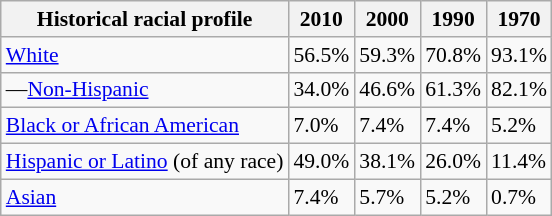<table class="wikitable sortable collapsible mw-collapsed" style="font-size: 90%;">
<tr>
<th>Historical racial profile</th>
<th>2010</th>
<th>2000</th>
<th>1990</th>
<th>1970</th>
</tr>
<tr>
<td><a href='#'>White</a></td>
<td>56.5%</td>
<td>59.3%</td>
<td>70.8%</td>
<td>93.1%</td>
</tr>
<tr>
<td>—<a href='#'>Non-Hispanic</a></td>
<td>34.0%</td>
<td>46.6%</td>
<td>61.3%</td>
<td>82.1%</td>
</tr>
<tr>
<td><a href='#'>Black or African American</a></td>
<td>7.0%</td>
<td>7.4%</td>
<td>7.4%</td>
<td>5.2%</td>
</tr>
<tr>
<td><a href='#'>Hispanic or Latino</a> (of any race)</td>
<td>49.0%</td>
<td>38.1%</td>
<td>26.0%</td>
<td>11.4%</td>
</tr>
<tr>
<td><a href='#'>Asian</a></td>
<td>7.4%</td>
<td>5.7%</td>
<td>5.2%</td>
<td>0.7%</td>
</tr>
</table>
